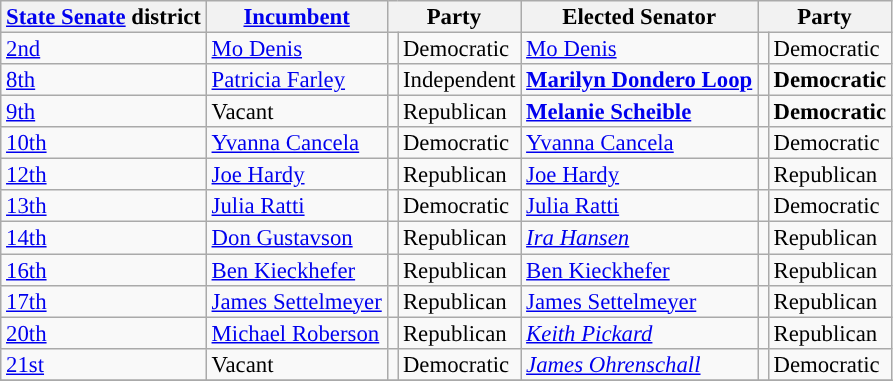<table class="sortable wikitable" style="font-size:95%;line-height:14px;">
<tr>
<th class="sortable"><a href='#'>State Senate</a> district</th>
<th class="unsortable"><a href='#'>Incumbent</a></th>
<th colspan="2">Party</th>
<th class="unsortable">Elected Senator</th>
<th colspan="2">Party</th>
</tr>
<tr>
<td><a href='#'>2nd</a></td>
<td><a href='#'>Mo Denis</a></td>
<td style="background:"></td>
<td>Democratic</td>
<td><a href='#'>Mo Denis</a></td>
<td style="background:"></td>
<td>Democratic</td>
</tr>
<tr>
<td><a href='#'>8th</a></td>
<td><a href='#'>Patricia Farley</a></td>
<td style="background:"></td>
<td>Independent</td>
<td><strong><a href='#'>Marilyn Dondero Loop</a></strong></td>
<td style="background:"></td>
<td><strong>Democratic</strong></td>
</tr>
<tr>
<td><a href='#'>9th</a></td>
<td>Vacant</td>
<td style="background:"></td>
<td>Republican</td>
<td><strong><a href='#'>Melanie Scheible</a></strong></td>
<td style="background:"></td>
<td><strong>Democratic</strong></td>
</tr>
<tr>
<td><a href='#'>10th</a></td>
<td><a href='#'>Yvanna Cancela</a></td>
<td style="background:"></td>
<td>Democratic</td>
<td><a href='#'>Yvanna Cancela</a></td>
<td style="background:"></td>
<td>Democratic</td>
</tr>
<tr>
<td><a href='#'>12th</a></td>
<td><a href='#'>Joe Hardy</a></td>
<td style="background:"></td>
<td>Republican</td>
<td><a href='#'>Joe Hardy</a></td>
<td style="background:"></td>
<td>Republican</td>
</tr>
<tr>
<td><a href='#'>13th</a></td>
<td><a href='#'>Julia Ratti</a></td>
<td style="background:"></td>
<td>Democratic</td>
<td><a href='#'>Julia Ratti</a></td>
<td style="background:"></td>
<td>Democratic</td>
</tr>
<tr>
<td><a href='#'>14th</a></td>
<td><a href='#'>Don Gustavson</a></td>
<td style="background:"></td>
<td>Republican</td>
<td><em><a href='#'>Ira Hansen</a></em></td>
<td style="background:"></td>
<td>Republican</td>
</tr>
<tr>
<td><a href='#'>16th</a></td>
<td><a href='#'>Ben Kieckhefer</a></td>
<td style="background:"></td>
<td>Republican</td>
<td><a href='#'>Ben Kieckhefer</a></td>
<td style="background:"></td>
<td>Republican</td>
</tr>
<tr>
<td><a href='#'>17th</a></td>
<td><a href='#'>James Settelmeyer</a></td>
<td style="background:"></td>
<td>Republican</td>
<td><a href='#'>James Settelmeyer</a></td>
<td style="background:"></td>
<td>Republican</td>
</tr>
<tr>
<td><a href='#'>20th</a></td>
<td><a href='#'>Michael Roberson</a></td>
<td style="background:"></td>
<td>Republican</td>
<td><em><a href='#'>Keith Pickard</a></em></td>
<td style="background:"></td>
<td>Republican</td>
</tr>
<tr>
<td><a href='#'>21st</a></td>
<td>Vacant</td>
<td style="background:"></td>
<td>Democratic</td>
<td><em><a href='#'>James Ohrenschall</a></em></td>
<td style="background:"></td>
<td>Democratic</td>
</tr>
<tr>
</tr>
</table>
